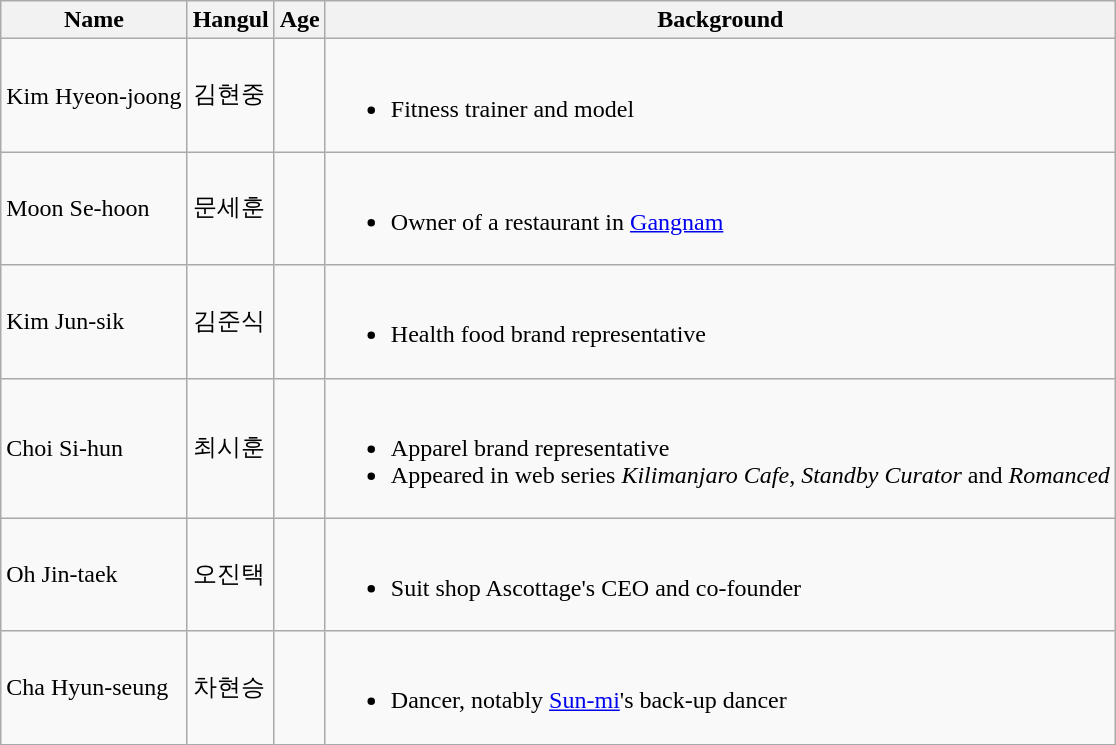<table class="wikitable">
<tr>
<th>Name</th>
<th>Hangul</th>
<th>Age</th>
<th>Background</th>
</tr>
<tr>
<td>Kim Hyeon-joong</td>
<td>김현중</td>
<td></td>
<td><br><ul><li>Fitness trainer and model</li></ul></td>
</tr>
<tr>
<td>Moon Se-hoon</td>
<td>문세훈</td>
<td></td>
<td><br><ul><li>Owner of a restaurant in <a href='#'>Gangnam</a></li></ul></td>
</tr>
<tr>
<td>Kim Jun-sik</td>
<td>김준식</td>
<td></td>
<td><br><ul><li>Health food brand representative</li></ul></td>
</tr>
<tr>
<td>Choi Si-hun</td>
<td>최시훈</td>
<td></td>
<td><br><ul><li>Apparel brand representative</li><li>Appeared in web series <em>Kilimanjaro Cafe</em>, <em>Standby Curator</em> and <em>Romanced</em></li></ul></td>
</tr>
<tr>
<td>Oh Jin-taek</td>
<td>오진택</td>
<td></td>
<td><br><ul><li>Suit shop Ascottage's CEO and co-founder</li></ul></td>
</tr>
<tr>
<td>Cha Hyun-seung</td>
<td>차현승</td>
<td></td>
<td><br><ul><li>Dancer, notably <a href='#'>Sun-mi</a>'s back-up dancer</li></ul></td>
</tr>
</table>
